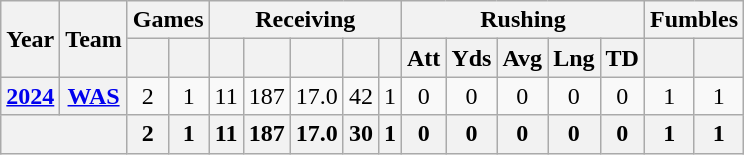<table class="wikitable" style="text-align:center;">
<tr>
<th rowspan="2">Year</th>
<th rowspan="2">Team</th>
<th colspan="2">Games</th>
<th colspan="5">Receiving</th>
<th colspan="5">Rushing</th>
<th colspan="2">Fumbles</th>
</tr>
<tr>
<th></th>
<th></th>
<th></th>
<th></th>
<th></th>
<th></th>
<th></th>
<th>Att</th>
<th>Yds</th>
<th>Avg</th>
<th>Lng</th>
<th>TD</th>
<th></th>
<th></th>
</tr>
<tr>
<th><a href='#'>2024</a></th>
<th><a href='#'>WAS</a></th>
<td>2</td>
<td>1</td>
<td>11</td>
<td>187</td>
<td>17.0</td>
<td>42</td>
<td>1</td>
<td>0</td>
<td>0</td>
<td>0</td>
<td>0</td>
<td>0</td>
<td>1</td>
<td>1</td>
</tr>
<tr>
<th colspan="2"></th>
<th>2</th>
<th>1</th>
<th>11</th>
<th>187</th>
<th>17.0</th>
<th>30</th>
<th>1</th>
<th>0</th>
<th>0</th>
<th>0</th>
<th>0</th>
<th>0</th>
<th>1</th>
<th>1</th>
</tr>
</table>
